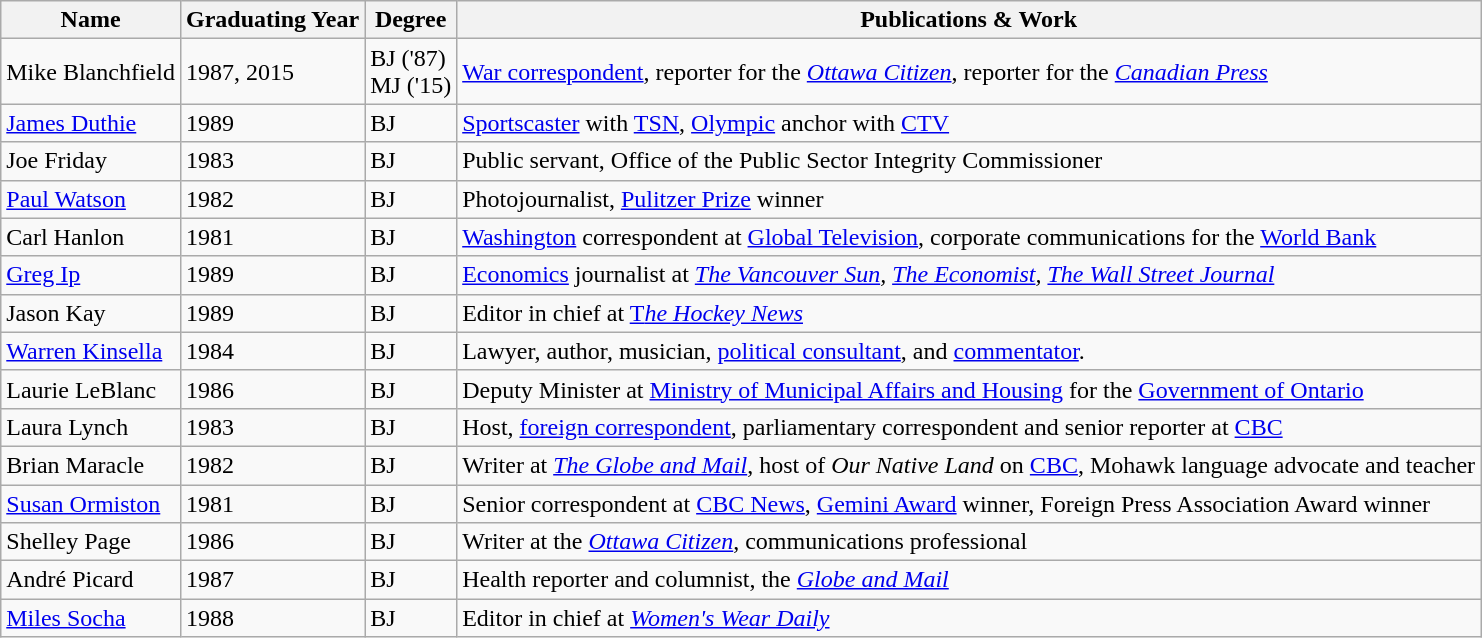<table class="wikitable">
<tr>
<th>Name</th>
<th>Graduating Year</th>
<th>Degree</th>
<th>Publications & Work</th>
</tr>
<tr>
<td>Mike Blanchfield</td>
<td>1987, 2015</td>
<td>BJ ('87)<br>MJ ('15)</td>
<td><a href='#'>War correspondent</a>, reporter for the <em><a href='#'>Ottawa Citizen</a></em>, reporter for the <em><a href='#'>Canadian Press</a></em></td>
</tr>
<tr>
<td><a href='#'>James Duthie</a></td>
<td>1989</td>
<td>BJ</td>
<td><a href='#'>Sportscaster</a> with <a href='#'>TSN</a>, <a href='#'>Olympic</a> anchor with <a href='#'>CTV</a></td>
</tr>
<tr>
<td>Joe Friday</td>
<td>1983</td>
<td>BJ</td>
<td>Public servant, Office of the Public Sector Integrity Commissioner</td>
</tr>
<tr>
<td><a href='#'>Paul Watson</a></td>
<td>1982</td>
<td>BJ</td>
<td>Photojournalist, <a href='#'>Pulitzer Prize</a> winner</td>
</tr>
<tr>
<td>Carl Hanlon</td>
<td>1981</td>
<td>BJ</td>
<td><a href='#'>Washington</a> correspondent at <a href='#'>Global Television</a>, corporate communications for the <a href='#'>World Bank</a></td>
</tr>
<tr>
<td><a href='#'>Greg Ip</a></td>
<td>1989</td>
<td>BJ</td>
<td><a href='#'>Economics</a> journalist at <em><a href='#'>The Vancouver Sun</a>, <a href='#'>The Economist</a>, <a href='#'>The Wall Street Journal</a></em></td>
</tr>
<tr>
<td>Jason Kay</td>
<td>1989</td>
<td>BJ</td>
<td>Editor in chief at <a href='#'>T<em>he Hockey News</em></a></td>
</tr>
<tr>
<td><a href='#'>Warren Kinsella</a></td>
<td>1984</td>
<td>BJ</td>
<td>Lawyer, author, musician, <a href='#'>political consultant</a>, and <a href='#'>commentator</a>.</td>
</tr>
<tr>
<td>Laurie  LeBlanc</td>
<td>1986</td>
<td>BJ</td>
<td>Deputy Minister at <a href='#'>Ministry of Municipal Affairs and Housing</a> for the <a href='#'>Government of Ontario</a></td>
</tr>
<tr>
<td>Laura Lynch</td>
<td>1983</td>
<td>BJ</td>
<td>Host, <a href='#'>foreign correspondent</a>, parliamentary correspondent and senior reporter at <a href='#'>CBC</a></td>
</tr>
<tr>
<td>Brian Maracle</td>
<td>1982</td>
<td>BJ</td>
<td>Writer at <em><a href='#'>The Globe and Mail</a></em>, host of <em>Our Native Land</em> on <a href='#'>CBC</a>, Mohawk language advocate and teacher</td>
</tr>
<tr>
<td><a href='#'>Susan Ormiston</a></td>
<td>1981</td>
<td>BJ</td>
<td>Senior correspondent at <a href='#'>CBC News</a>, <a href='#'>Gemini Award</a> winner, Foreign Press Association Award winner</td>
</tr>
<tr>
<td>Shelley Page</td>
<td>1986</td>
<td>BJ</td>
<td>Writer at the <em><a href='#'>Ottawa Citizen</a></em>, communications professional</td>
</tr>
<tr>
<td>André Picard</td>
<td>1987</td>
<td>BJ</td>
<td>Health reporter and columnist, the <em><a href='#'>Globe and Mail</a></em></td>
</tr>
<tr>
<td><a href='#'>Miles Socha</a></td>
<td>1988</td>
<td>BJ</td>
<td>Editor in chief at <em><a href='#'>Women's Wear Daily</a></em></td>
</tr>
</table>
